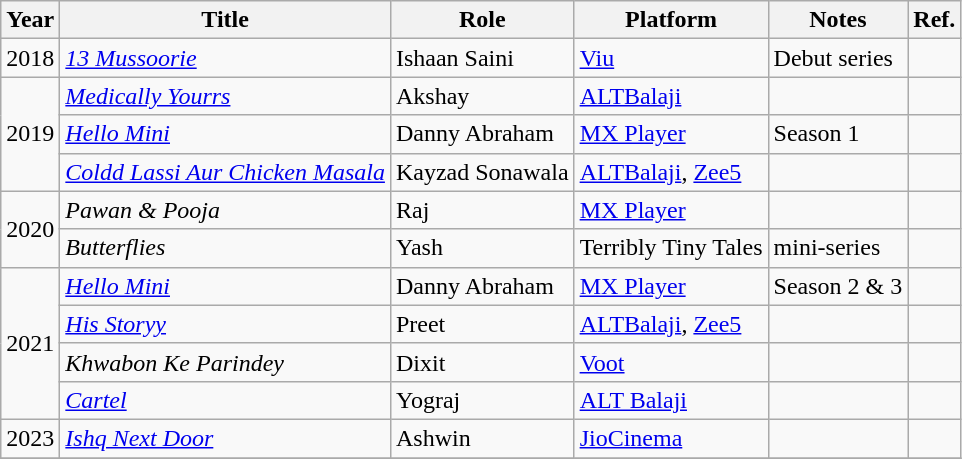<table class="wikitable sortable">
<tr>
<th>Year</th>
<th>Title</th>
<th>Role</th>
<th>Platform</th>
<th>Notes</th>
<th>Ref.</th>
</tr>
<tr>
<td>2018</td>
<td><em><a href='#'>13 Mussoorie</a></em></td>
<td>Ishaan Saini</td>
<td><a href='#'>Viu</a></td>
<td>Debut series</td>
<td></td>
</tr>
<tr>
<td rowspan="3">2019</td>
<td><em><a href='#'>Medically Yourrs</a></em></td>
<td>Akshay</td>
<td><a href='#'>ALTBalaji</a></td>
<td></td>
<td></td>
</tr>
<tr>
<td><em><a href='#'>Hello Mini</a></em></td>
<td>Danny Abraham</td>
<td><a href='#'>MX Player</a></td>
<td>Season 1</td>
<td></td>
</tr>
<tr>
<td><em><a href='#'>Coldd Lassi Aur Chicken Masala</a></em></td>
<td>Kayzad Sonawala</td>
<td><a href='#'>ALTBalaji</a>, <a href='#'>Zee5</a></td>
<td></td>
<td></td>
</tr>
<tr>
<td rowspan="2">2020</td>
<td><em>Pawan & Pooja</em></td>
<td>Raj</td>
<td><a href='#'>MX Player</a></td>
<td></td>
<td></td>
</tr>
<tr>
<td><em>Butterflies</em></td>
<td>Yash</td>
<td>Terribly Tiny Tales</td>
<td>mini-series</td>
<td></td>
</tr>
<tr>
<td rowspan="4">2021</td>
<td><em><a href='#'>Hello Mini</a></em></td>
<td>Danny Abraham</td>
<td><a href='#'>MX Player</a></td>
<td>Season 2 & 3</td>
<td></td>
</tr>
<tr>
<td><em><a href='#'>His Storyy</a></em></td>
<td>Preet</td>
<td><a href='#'>ALTBalaji</a>, <a href='#'>Zee5</a></td>
<td></td>
<td></td>
</tr>
<tr>
<td><em>Khwabon Ke Parindey</em></td>
<td>Dixit</td>
<td><a href='#'>Voot</a></td>
<td></td>
<td></td>
</tr>
<tr>
<td><em><a href='#'>Cartel</a></em></td>
<td>Yograj</td>
<td><a href='#'>ALT Balaji</a></td>
<td></td>
<td></td>
</tr>
<tr>
<td>2023</td>
<td><em><a href='#'>Ishq Next Door</a></em></td>
<td>Ashwin</td>
<td><a href='#'>JioCinema</a></td>
<td></td>
<td></td>
</tr>
<tr>
</tr>
</table>
